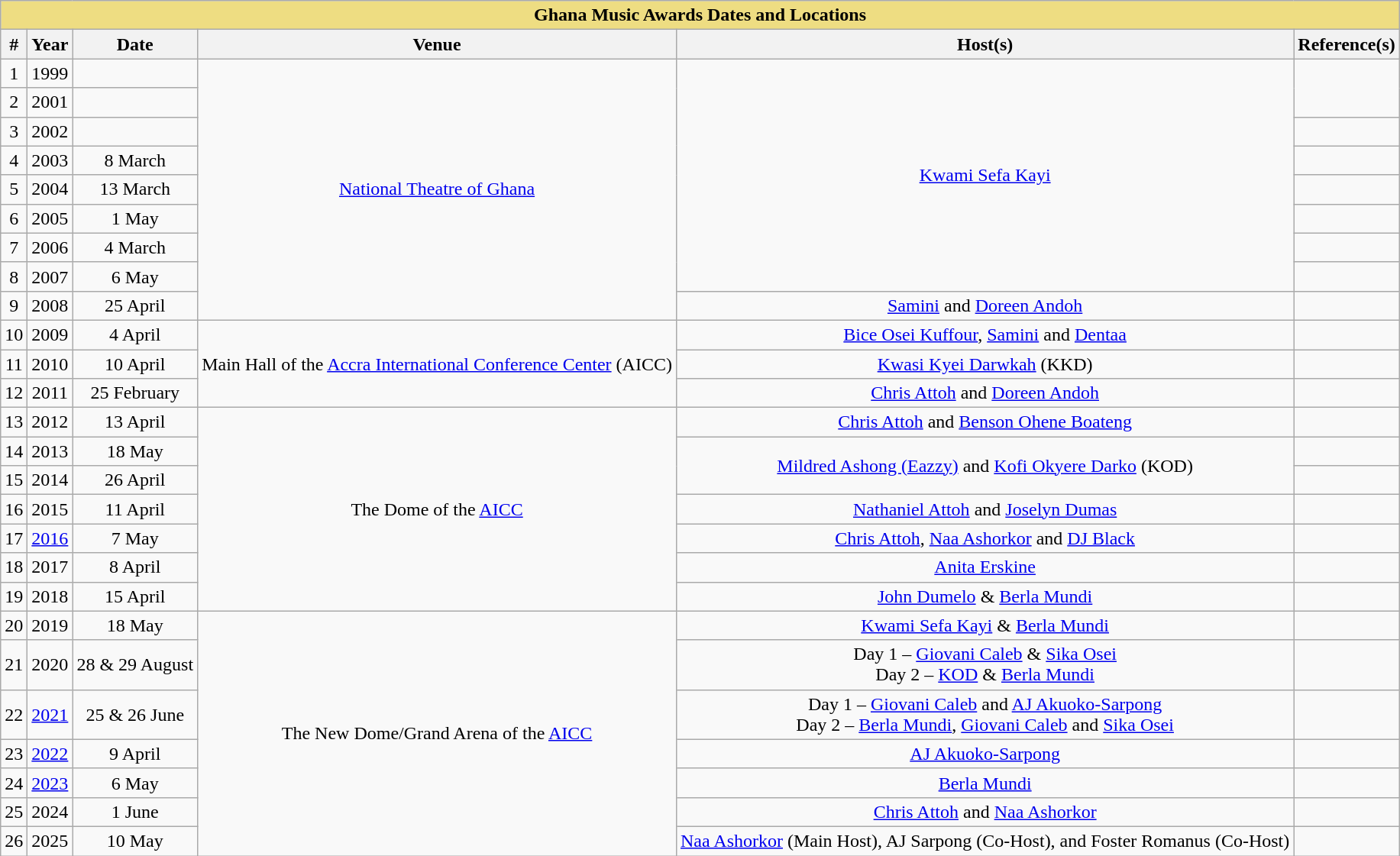<table class="wikitable" style="text-align: center">
<tr>
<td bgcolor = #EEDD82 colspan=7 align=center><span><strong>Ghana Music Awards Dates and Locations</strong></span></td>
</tr>
<tr>
<th>#</th>
<th>Year</th>
<th>Date</th>
<th>Venue</th>
<th>Host(s)</th>
<th>Reference(s)</th>
</tr>
<tr>
<td>1</td>
<td>1999</td>
<td></td>
<td rowspan="9"><a href='#'>National Theatre of Ghana</a></td>
<td rowspan="8"><a href='#'>Kwami Sefa Kayi</a></td>
<td rowspan="2"></td>
</tr>
<tr>
<td>2</td>
<td>2001</td>
<td></td>
</tr>
<tr>
<td>3</td>
<td>2002</td>
<td></td>
<td></td>
</tr>
<tr>
<td>4</td>
<td>2003</td>
<td>8 March</td>
<td></td>
</tr>
<tr>
<td>5</td>
<td>2004</td>
<td>13 March</td>
<td></td>
</tr>
<tr>
<td>6</td>
<td>2005</td>
<td>1 May</td>
<td></td>
</tr>
<tr>
<td>7</td>
<td>2006</td>
<td>4 March</td>
<td></td>
</tr>
<tr>
<td>8</td>
<td>2007</td>
<td>6 May</td>
<td></td>
</tr>
<tr>
<td>9</td>
<td>2008</td>
<td>25 April</td>
<td><a href='#'>Samini</a> and <a href='#'>Doreen Andoh</a></td>
<td></td>
</tr>
<tr>
<td>10</td>
<td>2009</td>
<td>4 April</td>
<td rowspan="3">Main Hall of the <a href='#'>Accra International Conference Center</a> (AICC)</td>
<td><a href='#'>Bice Osei Kuffour</a>, <a href='#'>Samini</a> and <a href='#'>Dentaa</a></td>
<td></td>
</tr>
<tr>
<td>11</td>
<td>2010</td>
<td>10 April</td>
<td><a href='#'>Kwasi Kyei Darwkah</a> (KKD)</td>
<td></td>
</tr>
<tr>
<td>12</td>
<td>2011</td>
<td>25 February</td>
<td><a href='#'>Chris Attoh</a> and <a href='#'>Doreen Andoh</a></td>
<td></td>
</tr>
<tr>
<td>13</td>
<td>2012</td>
<td>13 April</td>
<td rowspan="7">The Dome of the <a href='#'>AICC</a></td>
<td><a href='#'>Chris Attoh</a> and <a href='#'>Benson Ohene Boateng</a></td>
<td></td>
</tr>
<tr>
<td>14</td>
<td>2013</td>
<td>18 May</td>
<td rowspan="2"><a href='#'>Mildred Ashong (Eazzy)</a> and <a href='#'>Kofi Okyere Darko</a> (KOD)</td>
<td></td>
</tr>
<tr>
<td>15</td>
<td>2014</td>
<td>26 April</td>
<td></td>
</tr>
<tr>
<td>16</td>
<td>2015</td>
<td>11 April</td>
<td><a href='#'>Nathaniel Attoh</a> and <a href='#'>Joselyn Dumas</a></td>
<td></td>
</tr>
<tr>
<td>17</td>
<td><a href='#'>2016</a></td>
<td>7 May</td>
<td><a href='#'>Chris Attoh</a>, <a href='#'>Naa Ashorkor</a> and <a href='#'>DJ Black</a></td>
<td></td>
</tr>
<tr>
<td>18</td>
<td>2017</td>
<td>8 April</td>
<td><a href='#'>Anita Erskine</a></td>
<td></td>
</tr>
<tr>
<td>19</td>
<td>2018</td>
<td>15 April</td>
<td><a href='#'>John Dumelo</a> & <a href='#'>Berla Mundi</a></td>
<td></td>
</tr>
<tr>
<td>20</td>
<td>2019</td>
<td>18 May</td>
<td rowspan="7">The New Dome/Grand Arena of the <a href='#'>AICC</a></td>
<td><a href='#'>Kwami Sefa Kayi</a> & <a href='#'>Berla Mundi</a></td>
<td></td>
</tr>
<tr>
<td>21</td>
<td>2020</td>
<td>28 & 29 August</td>
<td>Day 1 – <a href='#'>Giovani Caleb</a> & <a href='#'>Sika Osei</a><br>Day 2 – <a href='#'>KOD</a> & <a href='#'>Berla Mundi</a></td>
<td></td>
</tr>
<tr>
<td>22</td>
<td><a href='#'>2021</a></td>
<td>25 & 26 June</td>
<td>Day 1 – <a href='#'>Giovani Caleb</a> and <a href='#'>AJ Akuoko-Sarpong</a><br>Day 2 – <a href='#'>Berla Mundi</a>, <a href='#'>Giovani Caleb</a> and <a href='#'>Sika Osei</a></td>
<td></td>
</tr>
<tr>
<td>23</td>
<td><a href='#'>2022</a></td>
<td>9 April</td>
<td><a href='#'>AJ Akuoko-Sarpong</a></td>
<td></td>
</tr>
<tr>
<td>24</td>
<td><a href='#'>2023</a></td>
<td>6 May</td>
<td><a href='#'>Berla Mundi</a></td>
<td></td>
</tr>
<tr>
<td>25</td>
<td>2024</td>
<td>1 June</td>
<td><a href='#'>Chris Attoh</a> and <a href='#'>Naa Ashorkor</a></td>
<td></td>
</tr>
<tr>
<td>26</td>
<td>2025</td>
<td>10 May</td>
<td><a href='#'>Naa Ashorkor</a> (Main Host), AJ Sarpong (Co-Host), and Foster Romanus (Co-Host)</td>
<td></td>
</tr>
</table>
